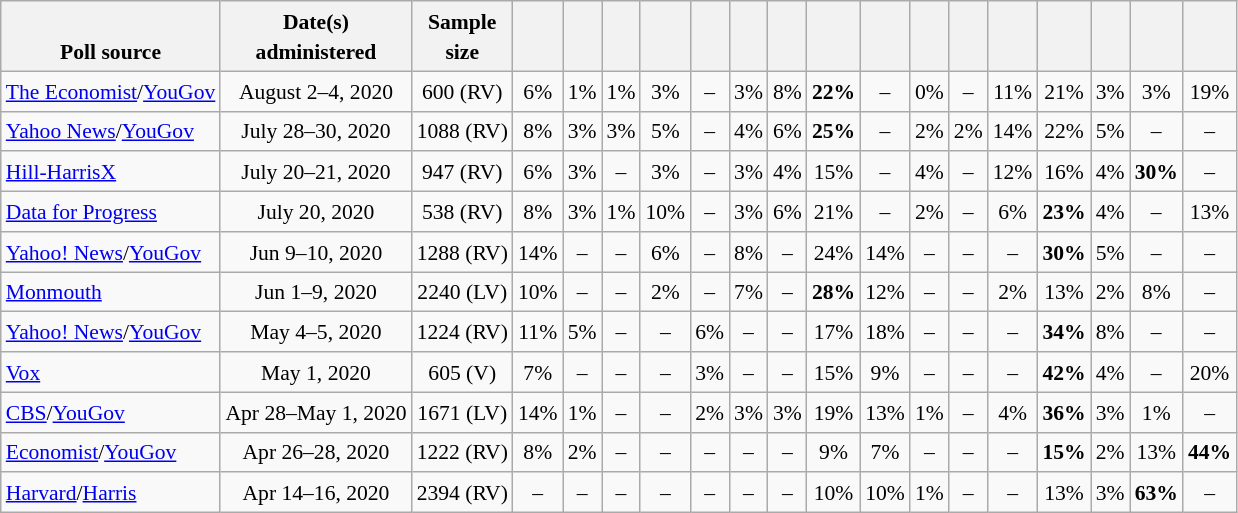<table class="wikitable" style="text-align:center;font-size:90%;line-height:20px">
<tr valign=bottom>
<th>Poll source</th>
<th>Date(s)<br>administered</th>
<th>Sample<br>size</th>
<th></th>
<th></th>
<th></th>
<th></th>
<th></th>
<th></th>
<th></th>
<th></th>
<th></th>
<th></th>
<th></th>
<th></th>
<th></th>
<th></th>
<th></th>
<th></th>
</tr>
<tr>
<td style="text-align:left;"><a href='#'>The Economist</a>/<a href='#'>YouGov</a></td>
<td>August 2–4, 2020</td>
<td>600 (RV)</td>
<td>6%</td>
<td>1%</td>
<td>1%</td>
<td>3%</td>
<td>–</td>
<td>3%</td>
<td>8%</td>
<td><strong>22%</strong></td>
<td>–</td>
<td>0%</td>
<td>–</td>
<td>11%</td>
<td>21%</td>
<td>3%</td>
<td>3%</td>
<td>19%</td>
</tr>
<tr>
<td style="text-align:left;"><a href='#'>Yahoo News</a>/<a href='#'>YouGov</a></td>
<td>July 28–30, 2020</td>
<td>1088 (RV)</td>
<td>8%</td>
<td>3%</td>
<td>3%</td>
<td>5%</td>
<td>–</td>
<td>4%</td>
<td>6%</td>
<td><strong>25%</strong></td>
<td>–</td>
<td>2%</td>
<td>2%</td>
<td>14%</td>
<td>22%</td>
<td>5%</td>
<td>–</td>
<td>–</td>
</tr>
<tr>
<td style="text-align:left;"><a href='#'>Hill-HarrisX</a></td>
<td>July 20–21, 2020</td>
<td>947 (RV)</td>
<td>6%</td>
<td>3%</td>
<td>–</td>
<td>3%</td>
<td>–</td>
<td>3%</td>
<td>4%</td>
<td>15%</td>
<td>–</td>
<td>4%</td>
<td>–</td>
<td>12%</td>
<td>16%</td>
<td>4%</td>
<td><strong>30%</strong></td>
<td>–</td>
</tr>
<tr>
<td style="text-align:left;"><a href='#'>Data for Progress</a></td>
<td>July 20, 2020</td>
<td>538 (RV)</td>
<td>8%</td>
<td>3%</td>
<td>1%</td>
<td>10%</td>
<td>–</td>
<td>3%</td>
<td>6%</td>
<td>21%</td>
<td>–</td>
<td>2%</td>
<td>–</td>
<td>6%</td>
<td><strong>23%</strong></td>
<td>4%</td>
<td>–</td>
<td>13%</td>
</tr>
<tr>
<td style="text-align:left;"><a href='#'>Yahoo! News</a>/<a href='#'>YouGov</a></td>
<td>Jun 9–10, 2020</td>
<td>1288 (RV)</td>
<td>14%</td>
<td>–</td>
<td>–</td>
<td>6%</td>
<td>–</td>
<td>8%</td>
<td>–</td>
<td>24%</td>
<td>14%</td>
<td>–</td>
<td>–</td>
<td>–</td>
<td><strong>30%</strong></td>
<td>5%</td>
<td>–</td>
<td>–</td>
</tr>
<tr>
<td style="text-align:left;"><a href='#'>Monmouth</a></td>
<td>Jun 1–9, 2020</td>
<td>2240 (LV)</td>
<td>10%</td>
<td>–</td>
<td>–</td>
<td>2%</td>
<td>–</td>
<td>7%</td>
<td>–</td>
<td><strong>28%</strong></td>
<td>12%</td>
<td>–</td>
<td>–</td>
<td>2%</td>
<td>13%</td>
<td>2%</td>
<td>8%</td>
<td>–</td>
</tr>
<tr>
<td style="text-align:left;"><a href='#'>Yahoo! News</a>/<a href='#'>YouGov</a></td>
<td>May 4–5, 2020</td>
<td>1224 (RV)</td>
<td>11%</td>
<td>5%</td>
<td>–</td>
<td>–</td>
<td>6%</td>
<td>–</td>
<td>–</td>
<td>17%</td>
<td>18%</td>
<td>–</td>
<td>–</td>
<td>–</td>
<td><strong>34%</strong></td>
<td>8%</td>
<td>–</td>
<td>–</td>
</tr>
<tr>
<td style="text-align:left;"><a href='#'>Vox</a></td>
<td>May 1, 2020</td>
<td>605 (V)</td>
<td>7%</td>
<td>–</td>
<td>–</td>
<td>–</td>
<td>3%</td>
<td>–</td>
<td>–</td>
<td>15%</td>
<td>9%</td>
<td>–</td>
<td>–</td>
<td>–</td>
<td><strong>42%</strong></td>
<td>4%</td>
<td>–</td>
<td>20%</td>
</tr>
<tr>
<td style="text-align:left;"><a href='#'>CBS</a>/<a href='#'>YouGov</a></td>
<td>Apr 28–May 1, 2020</td>
<td>1671 (LV)</td>
<td>14%</td>
<td>1%</td>
<td>–</td>
<td>–</td>
<td>2%</td>
<td>3%</td>
<td>3%</td>
<td>19%</td>
<td>13%</td>
<td>1%</td>
<td>–</td>
<td>4%</td>
<td><strong>36%</strong></td>
<td>3%</td>
<td>1%</td>
<td>–</td>
</tr>
<tr>
<td style="text-align:left;"><a href='#'>Economist</a>/<a href='#'>YouGov</a></td>
<td>Apr 26–28, 2020</td>
<td>1222 (RV)</td>
<td>8%</td>
<td>2%</td>
<td>–</td>
<td>–</td>
<td>–</td>
<td>–</td>
<td>–</td>
<td>9%</td>
<td>7%</td>
<td>–</td>
<td>–</td>
<td>–</td>
<td><strong>15%</strong></td>
<td>2%</td>
<td>13%</td>
<td><strong>44%</strong></td>
</tr>
<tr>
<td style="text-align:left;"><a href='#'>Harvard</a>/<a href='#'>Harris</a></td>
<td>Apr 14–16, 2020</td>
<td>2394 (RV)</td>
<td>–</td>
<td>–</td>
<td>–</td>
<td>–</td>
<td>–</td>
<td>–</td>
<td>–</td>
<td>10%</td>
<td>10%</td>
<td>1%</td>
<td>–</td>
<td>–</td>
<td>13%</td>
<td>3%</td>
<td><strong>63%</strong></td>
<td>–</td>
</tr>
</table>
